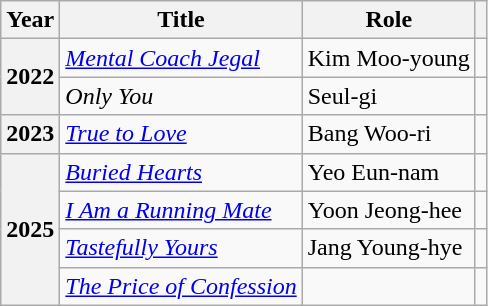<table class="wikitable plainrowheaders">
<tr>
<th scope="col">Year</th>
<th scope="col">Title</th>
<th scope="col">Role</th>
<th scope="col" class="unsortable"></th>
</tr>
<tr>
<th scope="row" rowspan="2">2022</th>
<td><em><a href='#'>Mental Coach Jegal</a></em></td>
<td>Kim Moo-young</td>
<td style="text-align:center"></td>
</tr>
<tr>
<td><em>Only You</em></td>
<td>Seul-gi</td>
<td style="text-align:center"></td>
</tr>
<tr>
<th scope="row">2023</th>
<td><em><a href='#'>True to Love</a></em></td>
<td>Bang Woo-ri</td>
<td style="text-align:center"></td>
</tr>
<tr>
<th scope="row" rowspan="4">2025</th>
<td><em><a href='#'>Buried Hearts</a></em></td>
<td>Yeo Eun-nam</td>
<td style="text-align:center"></td>
</tr>
<tr>
<td><em><a href='#'>I Am a Running Mate</a></em></td>
<td>Yoon Jeong-hee</td>
<td style="text-align:center"></td>
</tr>
<tr>
<td><em><a href='#'>Tastefully Yours</a></em></td>
<td>Jang Young-hye</td>
<td style="text-align:center"></td>
</tr>
<tr>
<td><em><a href='#'>The Price of Confession</a></em></td>
<td></td>
<td style="text-align:center"></td>
</tr>
</table>
